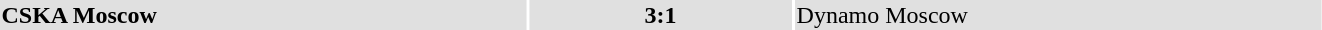<table width="70%">
<tr bgcolor="#e0e0e0">
<td style="width:40%;"><strong>CSKA Moscow</strong></td>
<th style="width:20%;"><strong>3:1</strong></th>
<td style="width:40%;">Dynamo Moscow</td>
</tr>
</table>
